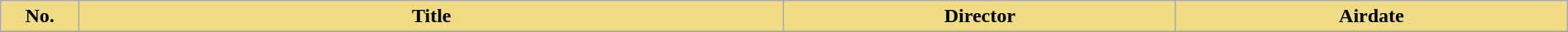<table class="wikitable plainrowheaders" width=100%>
<tr>
<th style="background:#F0DC82" width="5%">No.</th>
<th style="background:#F0DC82" width="45%">Title</th>
<th style="background:#F0DC82" width="25%">Director</th>
<th style="background:#F0DC82" width="25%">Airdate</th>
</tr>
<tr>
</tr>
</table>
